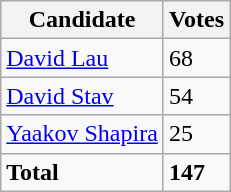<table class="wikitable">
<tr>
<th>Candidate</th>
<th>Votes</th>
</tr>
<tr>
<td><a href='#'>David Lau</a></td>
<td>68</td>
</tr>
<tr>
<td><a href='#'>David Stav</a></td>
<td>54</td>
</tr>
<tr>
<td><a href='#'>Yaakov Shapira</a></td>
<td>25</td>
</tr>
<tr>
<td><strong>Total</strong></td>
<td><strong>147</strong></td>
</tr>
</table>
